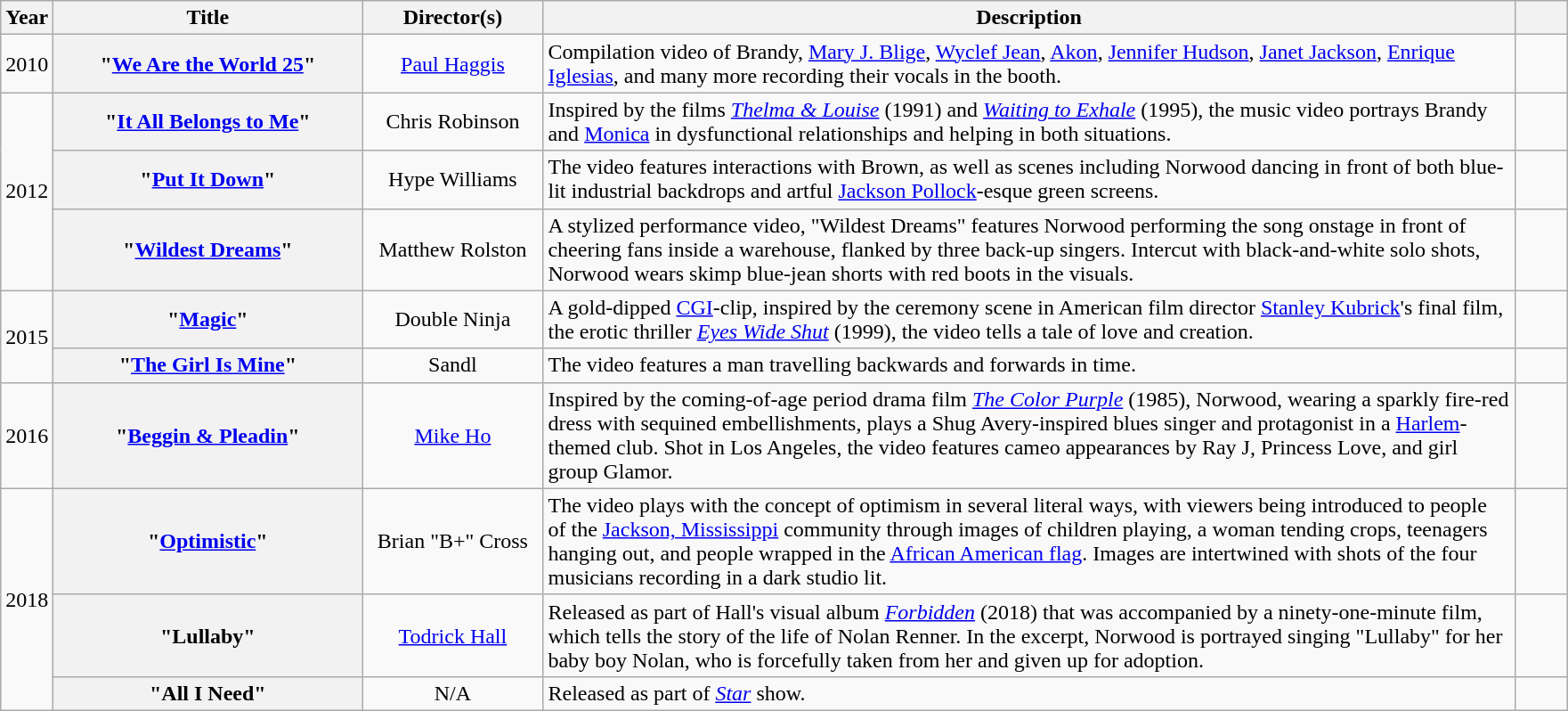<table class="wikitable sortable plainrowheaders" style="text-align:center;">
<tr>
<th scope="col" style="width:2em;">Year</th>
<th scope="col" style="width:14em;">Title</th>
<th scope="col" style="width:8em;">Director(s)</th>
<th scope="col" style="width:45em;" class="unsortable">Description</th>
<th scope="col" style="width:2em;" class="unsortable"></th>
</tr>
<tr>
<td rowspan="1">2010</td>
<th scope="row">"<a href='#'>We Are the World 25</a>"</th>
<td><a href='#'>Paul Haggis</a></td>
<td align="left">Compilation video of Brandy, <a href='#'>Mary J. Blige</a>, <a href='#'>Wyclef Jean</a>, <a href='#'>Akon</a>, <a href='#'>Jennifer Hudson</a>, <a href='#'>Janet Jackson</a>, <a href='#'>Enrique Iglesias</a>, and many more recording their vocals in the booth.</td>
<td></td>
</tr>
<tr>
<td rowspan="3">2012</td>
<th scope="row">"<a href='#'>It All Belongs to Me</a>"</th>
<td>Chris Robinson</td>
<td align="left">Inspired by the films <em><a href='#'>Thelma & Louise</a></em> (1991) and <em><a href='#'>Waiting to Exhale</a></em> (1995), the music video portrays Brandy and <a href='#'>Monica</a> in dysfunctional relationships and helping in both situations.</td>
<td></td>
</tr>
<tr>
<th scope="row">"<a href='#'>Put It Down</a>"</th>
<td>Hype Williams</td>
<td align="left">The video features interactions with Brown, as well as scenes including Norwood dancing in front of both blue-lit industrial backdrops and artful <a href='#'>Jackson Pollock</a>-esque green screens.</td>
<td></td>
</tr>
<tr>
<th scope="row">"<a href='#'>Wildest Dreams</a>"</th>
<td>Matthew Rolston</td>
<td align="left">A stylized performance video, "Wildest Dreams" features Norwood performing the song onstage in front of cheering fans inside a warehouse, flanked by three back-up singers. Intercut with black-and-white solo shots, Norwood wears skimp blue-jean shorts with red boots in the visuals.</td>
<td></td>
</tr>
<tr>
<td rowspan="2">2015</td>
<th scope="row">"<a href='#'>Magic</a>"</th>
<td>Double Ninja</td>
<td align="left">A gold-dipped <a href='#'>CGI</a>-clip, inspired by the ceremony scene in American film director <a href='#'>Stanley Kubrick</a>'s final film, the erotic thriller <em><a href='#'>Eyes Wide Shut</a></em> (1999), the video tells a tale of love and creation.</td>
<td></td>
</tr>
<tr>
<th scope="row">"<a href='#'>The Girl Is Mine</a>"</th>
<td>Sandl</td>
<td align="left">The video features a man travelling backwards and forwards in time.</td>
<td></td>
</tr>
<tr>
<td>2016</td>
<th scope="row">"<a href='#'>Beggin & Pleadin</a>"</th>
<td><a href='#'>Mike Ho</a></td>
<td align="left">Inspired by the coming-of-age period drama film <em><a href='#'>The Color Purple</a></em> (1985), Norwood, wearing a sparkly fire-red dress with sequined embellishments, plays a Shug Avery-inspired blues singer and protagonist in a <a href='#'>Harlem</a>-themed club. Shot in Los Angeles, the video features cameo appearances by Ray J, Princess Love, and girl group Glamor.</td>
<td></td>
</tr>
<tr>
<td rowspan="3">2018</td>
<th scope="row">"<a href='#'>Optimistic</a>"</th>
<td>Brian "B+" Cross</td>
<td align="left">The video plays with the concept of optimism in several literal ways, with viewers being introduced to people of the <a href='#'>Jackson, Mississippi</a> community through images of children playing, a woman tending crops, teenagers hanging out, and people wrapped in the <a href='#'>African American flag</a>. Images are intertwined with shots of the four musicians recording in a dark studio lit.</td>
<td></td>
</tr>
<tr>
<th scope="row">"Lullaby"</th>
<td><a href='#'>Todrick Hall</a></td>
<td align="left">Released as part of Hall's visual album <em><a href='#'>Forbidden</a></em> (2018) that was accompanied by a ninety-one-minute film, which tells the story of the life of Nolan Renner. In the excerpt, Norwood is portrayed singing "Lullaby" for her baby boy Nolan, who is forcefully taken from her and given up for adoption.</td>
<td></td>
</tr>
<tr>
<th scope="row">"All I Need"</th>
<td>N/A</td>
<td align="left">Released as part of <em><a href='#'>Star</a></em> show.</td>
<td></td>
</tr>
</table>
